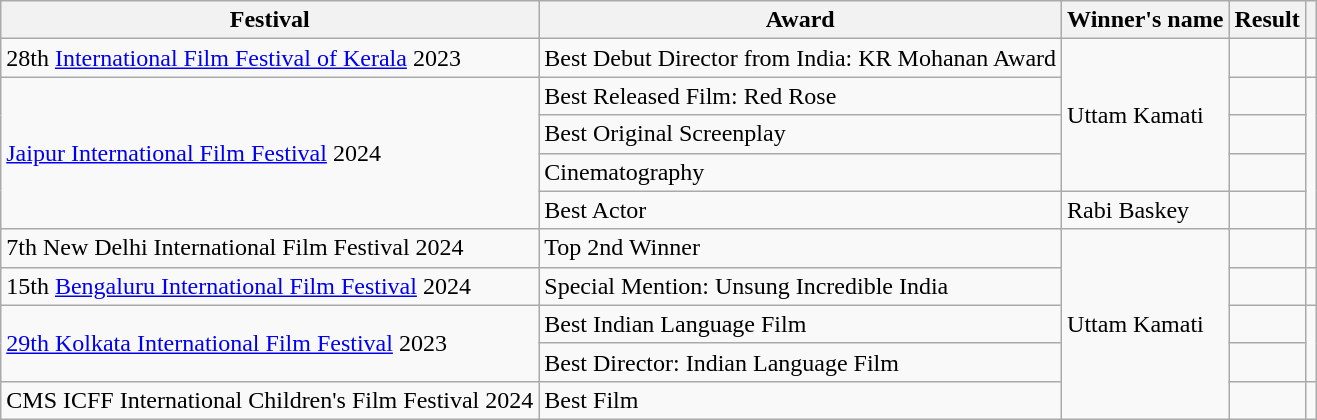<table class="wikitable sortable">
<tr>
<th>Festival</th>
<th>Award</th>
<th>Winner's name</th>
<th>Result</th>
<th></th>
</tr>
<tr>
<td>28th <a href='#'>International Film Festival of Kerala</a> 2023</td>
<td>Best Debut Director from India: KR Mohanan Award</td>
<td rowspan="4">Uttam Kamati</td>
<td></td>
<td></td>
</tr>
<tr>
<td rowspan="4"><a href='#'>Jaipur International Film Festival</a> 2024</td>
<td>Best Released Film: Red Rose</td>
<td></td>
<td rowspan="4"></td>
</tr>
<tr>
<td>Best Original Screenplay</td>
<td></td>
</tr>
<tr>
<td>Cinematography</td>
<td></td>
</tr>
<tr>
<td>Best Actor</td>
<td>Rabi Baskey</td>
<td></td>
</tr>
<tr>
<td>7th New Delhi International Film Festival 2024</td>
<td>Top 2nd Winner</td>
<td rowspan="5">Uttam Kamati</td>
<td></td>
<td></td>
</tr>
<tr>
<td>15th <a href='#'>Bengaluru International Film Festival</a> 2024</td>
<td>Special Mention: Unsung Incredible India</td>
<td></td>
<td></td>
</tr>
<tr>
<td rowspan="2"><a href='#'>29th Kolkata International Film Festival</a> 2023</td>
<td>Best Indian Language Film</td>
<td></td>
<td rowspan="2"></td>
</tr>
<tr>
<td>Best Director: Indian Language Film</td>
<td></td>
</tr>
<tr>
<td>CMS ICFF International Children's Film Festival 2024</td>
<td>Best Film</td>
<td></td>
<td></td>
</tr>
</table>
